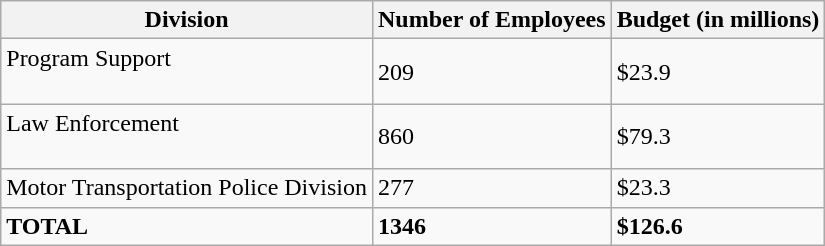<table border="1" cellspacing="0" cellpadding="5" style="border-collapse:collapse;" class="wikitable">
<tr>
<th>Division</th>
<th>Number of Employees</th>
<th>Budget (in millions)</th>
</tr>
<tr>
<td>Program Support<br><br></td>
<td>209</td>
<td>$23.9</td>
</tr>
<tr>
<td>Law Enforcement<br><br></td>
<td>860</td>
<td>$79.3</td>
</tr>
<tr>
<td>Motor Transportation Police Division</td>
<td>277</td>
<td>$23.3</td>
</tr>
<tr>
<td><strong>TOTAL</strong></td>
<td><strong>1346</strong></td>
<td><strong>$126.6</strong></td>
</tr>
</table>
